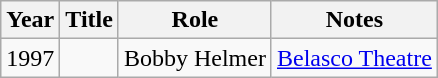<table class="wikitable">
<tr>
<th>Year</th>
<th>Title</th>
<th>Role</th>
<th>Notes</th>
</tr>
<tr>
<td>1997</td>
<td><em></em></td>
<td>Bobby Helmer</td>
<td><a href='#'>Belasco Theatre</a></td>
</tr>
</table>
